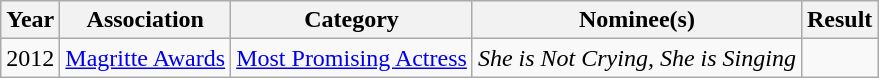<table class="wikitable">
<tr>
<th>Year</th>
<th>Association</th>
<th>Category</th>
<th>Nominee(s)</th>
<th>Result</th>
</tr>
<tr>
<td>2012</td>
<td><a href='#'>Magritte Awards</a></td>
<td><a href='#'>Most Promising Actress</a></td>
<td><em>She is Not Crying, She is Singing</em></td>
<td></td>
</tr>
</table>
